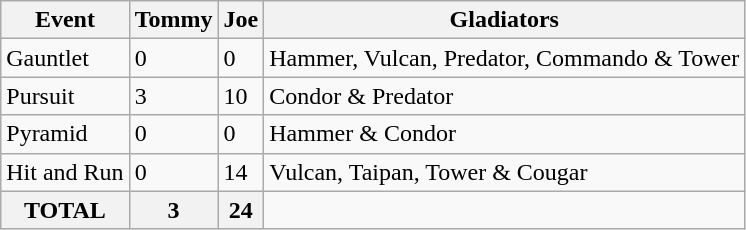<table class="wikitable">
<tr>
<th>Event</th>
<th>Tommy</th>
<th>Joe</th>
<th>Gladiators</th>
</tr>
<tr>
<td>Gauntlet</td>
<td>0</td>
<td>0</td>
<td>Hammer, Vulcan, Predator, Commando & Tower</td>
</tr>
<tr>
<td>Pursuit</td>
<td>3</td>
<td>10</td>
<td>Condor & Predator</td>
</tr>
<tr>
<td>Pyramid</td>
<td>0</td>
<td>0</td>
<td>Hammer & Condor</td>
</tr>
<tr>
<td>Hit and Run</td>
<td>0</td>
<td>14</td>
<td>Vulcan, Taipan, Tower & Cougar</td>
</tr>
<tr>
<th>TOTAL</th>
<th>3</th>
<th>24</th>
</tr>
</table>
